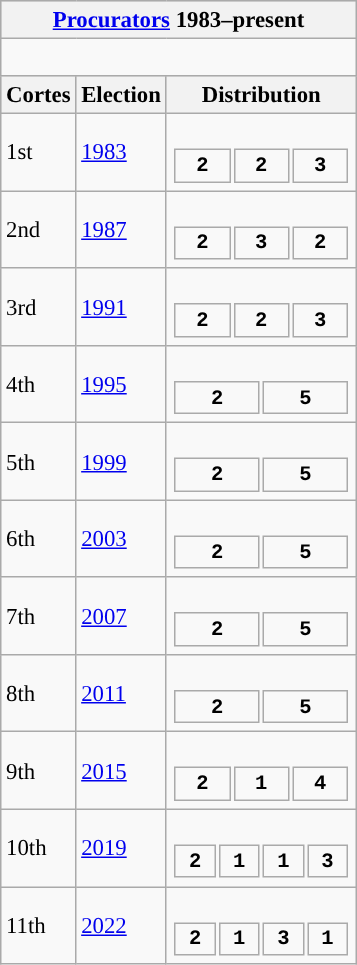<table class="wikitable" style="font-size:95%;">
<tr bgcolor="#CCCCCC">
<th colspan="3"><a href='#'>Procurators</a> 1983–present</th>
</tr>
<tr>
<td colspan="3"><br>









</td>
</tr>
<tr bgcolor="#CCCCCC">
<th>Cortes</th>
<th>Election</th>
<th>Distribution</th>
</tr>
<tr>
<td>1st</td>
<td><a href='#'>1983</a></td>
<td><br><table style="width:8.75em; font-size:90%; text-align:center; font-family:Courier New;">
<tr style="font-weight:bold">
<td style="background:">2</td>
<td style="background:">2</td>
<td style="background:">3</td>
</tr>
</table>
</td>
</tr>
<tr>
<td>2nd</td>
<td><a href='#'>1987</a></td>
<td><br><table style="width:8.75em; font-size:90%; text-align:center; font-family:Courier New;">
<tr style="font-weight:bold">
<td style="background:">2</td>
<td style="background:">3</td>
<td style="background:">2</td>
</tr>
</table>
</td>
</tr>
<tr>
<td>3rd</td>
<td><a href='#'>1991</a></td>
<td><br><table style="width:8.75em; font-size:90%; text-align:center; font-family:Courier New;">
<tr style="font-weight:bold">
<td style="background:">2</td>
<td style="background:">2</td>
<td style="background:">3</td>
</tr>
</table>
</td>
</tr>
<tr>
<td>4th</td>
<td><a href='#'>1995</a></td>
<td><br><table style="width:8.75em; font-size:90%; text-align:center; font-family:Courier New;">
<tr style="font-weight:bold">
<td style="background:">2</td>
<td style="background:">5</td>
</tr>
</table>
</td>
</tr>
<tr>
<td>5th</td>
<td><a href='#'>1999</a></td>
<td><br><table style="width:8.75em; font-size:90%; text-align:center; font-family:Courier New;">
<tr style="font-weight:bold">
<td style="background:">2</td>
<td style="background:">5</td>
</tr>
</table>
</td>
</tr>
<tr>
<td>6th</td>
<td><a href='#'>2003</a></td>
<td><br><table style="width:8.75em; font-size:90%; text-align:center; font-family:Courier New;">
<tr style="font-weight:bold">
<td style="background:">2</td>
<td style="background:">5</td>
</tr>
</table>
</td>
</tr>
<tr>
<td>7th</td>
<td><a href='#'>2007</a></td>
<td><br><table style="width:8.75em; font-size:90%; text-align:center; font-family:Courier New;">
<tr style="font-weight:bold">
<td style="background:">2</td>
<td style="background:">5</td>
</tr>
</table>
</td>
</tr>
<tr>
<td>8th</td>
<td><a href='#'>2011</a></td>
<td><br><table style="width:8.75em; font-size:90%; text-align:center; font-family:Courier New;">
<tr style="font-weight:bold">
<td style="background:">2</td>
<td style="background:">5</td>
</tr>
</table>
</td>
</tr>
<tr>
<td>9th</td>
<td><a href='#'>2015</a></td>
<td><br><table style="width:8.75em; font-size:90%; text-align:center; font-family:Courier New;">
<tr style="font-weight:bold">
<td style="background:">2</td>
<td style="background:">1</td>
<td style="background:">4</td>
</tr>
</table>
</td>
</tr>
<tr>
<td>10th</td>
<td><a href='#'>2019</a></td>
<td><br><table style="width:8.75em; font-size:90%; text-align:center; font-family:Courier New;">
<tr style="font-weight:bold">
<td style="background:">2</td>
<td style="background:">1</td>
<td style="background:">1</td>
<td style="background:">3</td>
</tr>
</table>
</td>
</tr>
<tr>
<td>11th</td>
<td><a href='#'>2022</a></td>
<td><br><table style="width:8.75em; font-size:90%; text-align:center; font-family:Courier New;">
<tr style="font-weight:bold">
<td style="background:">2</td>
<td style="background:">1</td>
<td style="background:">3</td>
<td style="background:">1</td>
</tr>
</table>
</td>
</tr>
</table>
